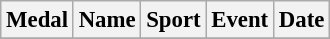<table class="wikitable sortable" style="font-size: 95%;">
<tr>
<th>Medal</th>
<th>Name</th>
<th>Sport</th>
<th>Event</th>
<th>Date</th>
</tr>
<tr>
</tr>
</table>
